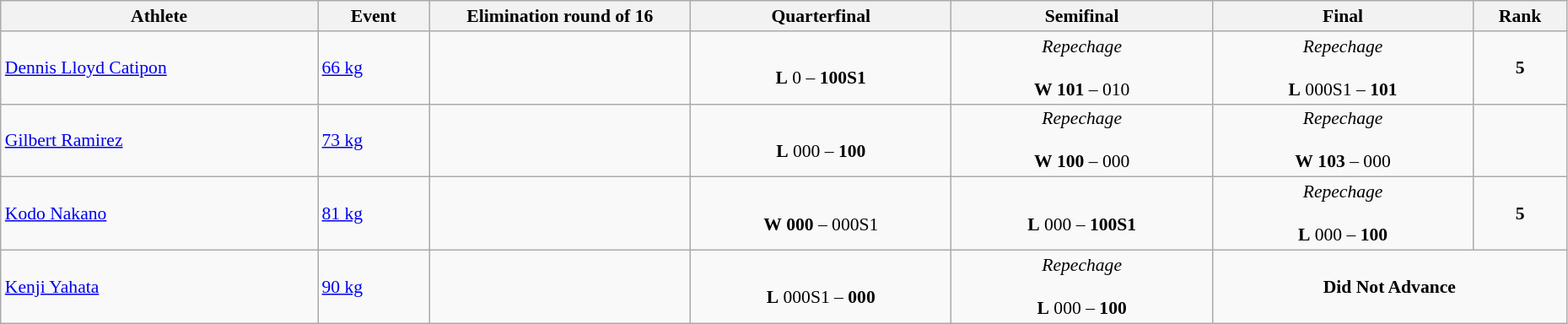<table class="wikitable" width="98%" style="text-align:left; font-size:90%">
<tr>
<th width="17%">Athlete</th>
<th width="6%">Event</th>
<th width="14%">Elimination round of 16</th>
<th width="14%">Quarterfinal</th>
<th width="14%">Semifinal</th>
<th width="14%">Final</th>
<th width="5%">Rank</th>
</tr>
<tr>
<td><a href='#'>Dennis Lloyd Catipon</a></td>
<td><a href='#'>66 kg</a></td>
<td></td>
<td align=center> <br> <strong>L</strong> 0 – <strong>100S1</strong></td>
<td align=center><em>Repechage</em> <br>  <br> <strong>W</strong> <strong>101</strong> – 010</td>
<td style="text-align:center;"><em>Repechage</em> <br>  <br> <strong>L</strong> 000S1 – <strong>101</strong></td>
<td style="text-align:center;"><strong>5</strong></td>
</tr>
<tr>
<td><a href='#'>Gilbert Ramirez</a></td>
<td><a href='#'>73 kg</a></td>
<td></td>
<td align=center> <br> <strong>L</strong> 000 – <strong>100</strong></td>
<td align=center><em>Repechage</em> <br>  <br> <strong>W</strong> <strong>100</strong> – 000</td>
<td style="text-align:center;"><em>Repechage</em> <br>  <br> <strong>W</strong> <strong>103</strong> – 000</td>
<td style="text-align:center;"></td>
</tr>
<tr>
<td><a href='#'>Kodo Nakano</a></td>
<td><a href='#'>81 kg</a></td>
<td></td>
<td align=center> <br> <strong>W</strong> <strong>000</strong> – 000S1</td>
<td align=center> <br> <strong>L</strong> 000 – <strong>100S1</strong></td>
<td style="text-align:center;"><em>Repechage</em> <br>  <br> <strong>L</strong> 000 – <strong>100</strong></td>
<td style="text-align:center;"><strong>5</strong></td>
</tr>
<tr>
<td><a href='#'>Kenji Yahata</a></td>
<td><a href='#'>90 kg</a></td>
<td></td>
<td style="text-align:center;"> <br> <strong>L</strong> 000S1 – <strong>000</strong></td>
<td style="text-align:center;"><em>Repechage</em> <br>  <br> <strong>L</strong> 000 – <strong>100</strong></td>
<td colspan=2 align=center><strong>Did Not Advance</strong></td>
</tr>
</table>
